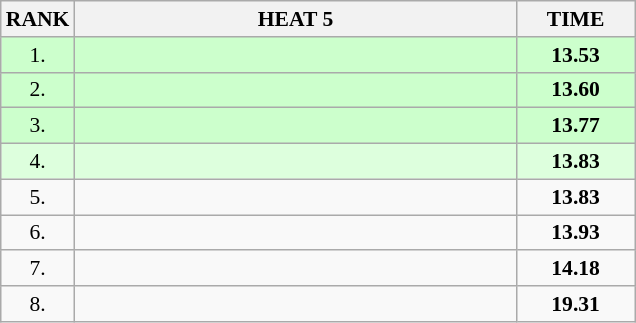<table class="wikitable" style="border-collapse: collapse; font-size: 90%;">
<tr>
<th>RANK</th>
<th style="width: 20em">HEAT 5</th>
<th style="width: 5em">TIME</th>
</tr>
<tr style="background:#ccffcc;">
<td align="center">1.</td>
<td></td>
<td align="center"><strong>13.53</strong></td>
</tr>
<tr style="background:#ccffcc;">
<td align="center">2.</td>
<td></td>
<td align="center"><strong>13.60</strong></td>
</tr>
<tr style="background:#ccffcc;">
<td align="center">3.</td>
<td></td>
<td align="center"><strong>13.77</strong></td>
</tr>
<tr style="background:#ddffdd;">
<td align="center">4.</td>
<td></td>
<td align="center"><strong>13.83</strong></td>
</tr>
<tr>
<td align="center">5.</td>
<td></td>
<td align="center"><strong>13.83</strong></td>
</tr>
<tr>
<td align="center">6.</td>
<td></td>
<td align="center"><strong>13.93</strong></td>
</tr>
<tr>
<td align="center">7.</td>
<td></td>
<td align="center"><strong>14.18</strong></td>
</tr>
<tr>
<td align="center">8.</td>
<td></td>
<td align="center"><strong>19.31</strong></td>
</tr>
</table>
